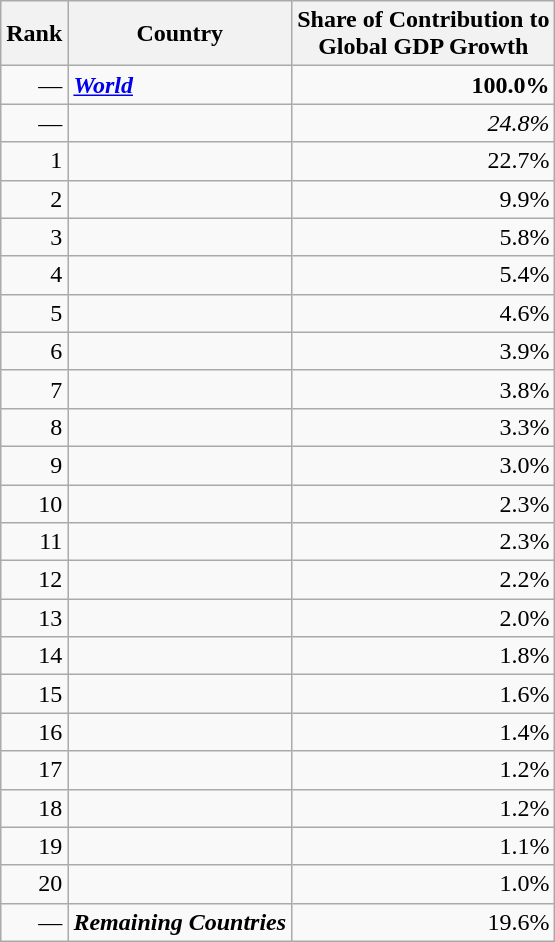<table class="wikitable" style="text-align: right; display:inline-table;">
<tr>
<th style="width:2em;">Rank</th>
<th>Country</th>
<th>Share of Contribution to<br>Global GDP Growth</th>
</tr>
<tr>
<td>—</td>
<td align=left> <strong><em><a href='#'>World</a></em></strong></td>
<td><strong>100.0%</strong></td>
</tr>
<tr>
<td>—</td>
<td align=left><strong><em></em></strong></td>
<td><em>24.8%</em></td>
</tr>
<tr>
<td>1</td>
<td align=left><strong></strong></td>
<td>22.7%</td>
</tr>
<tr>
<td>2</td>
<td align=left><strong></strong></td>
<td>9.9%</td>
</tr>
<tr>
<td>3</td>
<td align=left><strong></strong></td>
<td>5.8%</td>
</tr>
<tr>
<td>4</td>
<td align=left><strong></strong></td>
<td>5.4%</td>
</tr>
<tr>
<td>5</td>
<td align=left><strong></strong></td>
<td>4.6%</td>
</tr>
<tr>
<td>6</td>
<td align=left><strong></strong></td>
<td>3.9%</td>
</tr>
<tr>
<td>7</td>
<td align=left><strong></strong></td>
<td>3.8%</td>
</tr>
<tr>
<td>8</td>
<td align=left><strong></strong></td>
<td>3.3%</td>
</tr>
<tr>
<td>9</td>
<td align=left><strong></strong></td>
<td>3.0%</td>
</tr>
<tr>
<td>10</td>
<td align=left><strong></strong></td>
<td>2.3%</td>
</tr>
<tr>
<td>11</td>
<td align=left><strong></strong></td>
<td>2.3%</td>
</tr>
<tr>
<td>12</td>
<td align=left><strong></strong></td>
<td>2.2%</td>
</tr>
<tr>
<td>13</td>
<td align=left><strong></strong></td>
<td>2.0%</td>
</tr>
<tr>
<td>14</td>
<td align=left><strong></strong></td>
<td>1.8%</td>
</tr>
<tr>
<td>15</td>
<td align=left><strong></strong></td>
<td>1.6%</td>
</tr>
<tr>
<td>16</td>
<td align=left><strong></strong></td>
<td>1.4%</td>
</tr>
<tr>
<td>17</td>
<td align=left><strong></strong></td>
<td>1.2%</td>
</tr>
<tr>
<td>18</td>
<td align=left><strong></strong></td>
<td>1.2%</td>
</tr>
<tr>
<td>19</td>
<td align=left><strong></strong></td>
<td>1.1%</td>
</tr>
<tr>
<td>20</td>
<td align=left><strong></strong></td>
<td>1.0%</td>
</tr>
<tr>
<td>—</td>
<td align=left><strong><em>Remaining Countries</em></strong></td>
<td>19.6%</td>
</tr>
</table>
